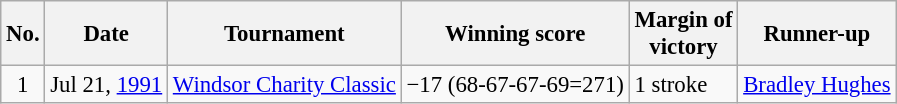<table class="wikitable" style="font-size:95%;">
<tr>
<th>No.</th>
<th>Date</th>
<th>Tournament</th>
<th>Winning score</th>
<th>Margin of<br>victory</th>
<th>Runner-up</th>
</tr>
<tr>
<td align=center>1</td>
<td align=right>Jul 21, <a href='#'>1991</a></td>
<td><a href='#'>Windsor Charity Classic</a></td>
<td>−17 (68-67-67-69=271)</td>
<td>1 stroke</td>
<td> <a href='#'>Bradley Hughes</a></td>
</tr>
</table>
